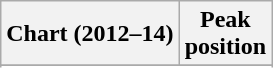<table class="wikitable plainrowheaders sortable" style="text-align:center">
<tr>
<th scope="col">Chart (2012–14)</th>
<th scope="col">Peak<br>position</th>
</tr>
<tr>
</tr>
<tr>
</tr>
<tr>
</tr>
<tr>
</tr>
<tr>
</tr>
<tr>
</tr>
<tr>
</tr>
<tr>
</tr>
<tr>
</tr>
</table>
